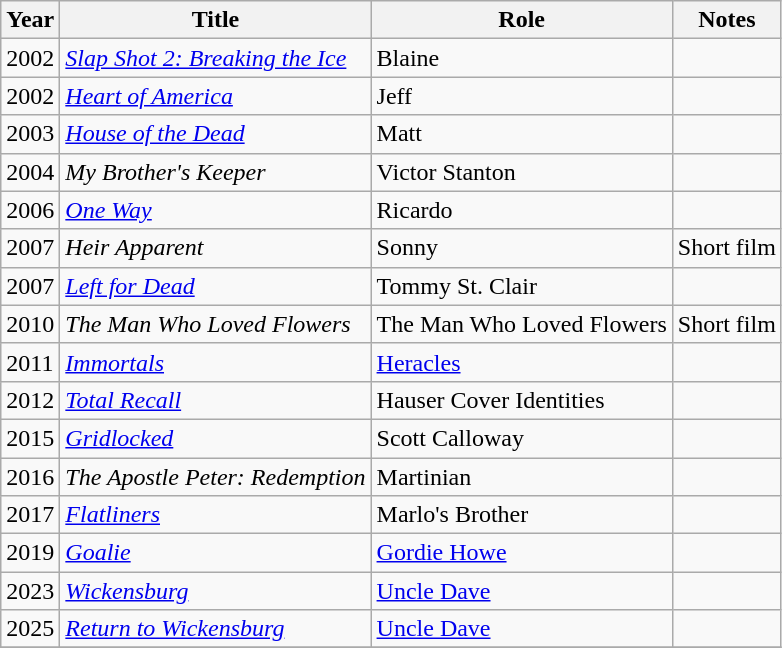<table class="wikitable sortable">
<tr>
<th>Year</th>
<th>Title</th>
<th>Role</th>
<th class="unsortable">Notes</th>
</tr>
<tr>
<td>2002</td>
<td><em><a href='#'>Slap Shot 2: Breaking the Ice</a></em></td>
<td>Blaine</td>
<td></td>
</tr>
<tr>
<td>2002</td>
<td><em><a href='#'>Heart of America</a></em></td>
<td>Jeff</td>
<td></td>
</tr>
<tr>
<td>2003</td>
<td><em><a href='#'>House of the Dead</a></em></td>
<td>Matt</td>
<td></td>
</tr>
<tr>
<td>2004</td>
<td><em>My Brother's Keeper</em></td>
<td>Victor Stanton</td>
<td></td>
</tr>
<tr>
<td>2006</td>
<td><em><a href='#'>One Way</a></em></td>
<td>Ricardo</td>
<td></td>
</tr>
<tr>
<td>2007</td>
<td><em>Heir Apparent</em></td>
<td>Sonny</td>
<td>Short film</td>
</tr>
<tr>
<td>2007</td>
<td><em><a href='#'>Left for Dead</a></em></td>
<td>Tommy St. Clair</td>
<td></td>
</tr>
<tr>
<td>2010</td>
<td data-sort-value="Man Who Loved Flowers, The"><em>The Man Who Loved Flowers</em></td>
<td>The Man Who Loved Flowers</td>
<td>Short film</td>
</tr>
<tr>
<td>2011</td>
<td><em><a href='#'>Immortals</a></em></td>
<td><a href='#'>Heracles</a></td>
<td></td>
</tr>
<tr>
<td>2012</td>
<td><em><a href='#'>Total Recall</a></em></td>
<td>Hauser Cover Identities</td>
<td></td>
</tr>
<tr>
<td>2015</td>
<td><em><a href='#'>Gridlocked</a></em></td>
<td>Scott Calloway</td>
<td></td>
</tr>
<tr>
<td>2016</td>
<td data-sort-value="Apostle Peter: Redemption, The"><em>The Apostle Peter: Redemption</em></td>
<td>Martinian</td>
<td></td>
</tr>
<tr>
<td>2017</td>
<td><em><a href='#'>Flatliners</a></em></td>
<td>Marlo's Brother</td>
<td></td>
</tr>
<tr>
<td>2019</td>
<td><em><a href='#'>Goalie</a></em></td>
<td><a href='#'>Gordie Howe</a></td>
<td></td>
</tr>
<tr>
<td>2023</td>
<td><em><a href='#'>Wickensburg</a></em></td>
<td><a href='#'>Uncle Dave</a></td>
<td></td>
</tr>
<tr>
<td>2025</td>
<td><em><a href='#'>Return to Wickensburg</a></em></td>
<td><a href='#'>Uncle Dave</a></td>
<td></td>
</tr>
<tr>
</tr>
</table>
